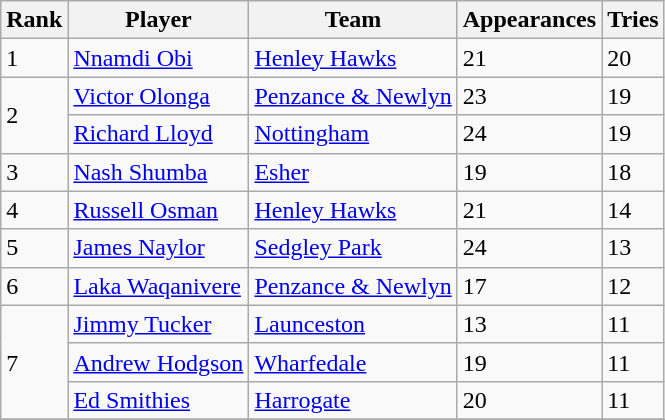<table class="wikitable">
<tr>
<th>Rank</th>
<th>Player</th>
<th>Team</th>
<th>Appearances</th>
<th>Tries</th>
</tr>
<tr>
<td>1</td>
<td> <a href='#'>Nnamdi Obi</a></td>
<td><a href='#'>Henley Hawks</a></td>
<td>21</td>
<td>20</td>
</tr>
<tr>
<td rowspan=2>2</td>
<td> <a href='#'>Victor Olonga</a></td>
<td><a href='#'>Penzance & Newlyn</a></td>
<td>23</td>
<td>19</td>
</tr>
<tr>
<td> <a href='#'>Richard Lloyd</a></td>
<td><a href='#'>Nottingham</a></td>
<td>24</td>
<td>19</td>
</tr>
<tr>
<td>3</td>
<td> <a href='#'>Nash Shumba</a></td>
<td><a href='#'>Esher</a></td>
<td>19</td>
<td>18</td>
</tr>
<tr>
<td>4</td>
<td> <a href='#'>Russell Osman</a></td>
<td><a href='#'>Henley Hawks</a></td>
<td>21</td>
<td>14</td>
</tr>
<tr>
<td>5</td>
<td> <a href='#'>James Naylor</a></td>
<td><a href='#'>Sedgley Park</a></td>
<td>24</td>
<td>13</td>
</tr>
<tr>
<td>6</td>
<td> <a href='#'>Laka Waqanivere</a></td>
<td><a href='#'>Penzance & Newlyn</a></td>
<td>17</td>
<td>12</td>
</tr>
<tr>
<td rowspan=3>7</td>
<td> <a href='#'>Jimmy Tucker</a></td>
<td><a href='#'>Launceston</a></td>
<td>13</td>
<td>11</td>
</tr>
<tr>
<td> <a href='#'>Andrew Hodgson</a></td>
<td><a href='#'>Wharfedale</a></td>
<td>19</td>
<td>11</td>
</tr>
<tr>
<td> <a href='#'>Ed Smithies</a></td>
<td><a href='#'>Harrogate</a></td>
<td>20</td>
<td>11</td>
</tr>
<tr>
</tr>
</table>
